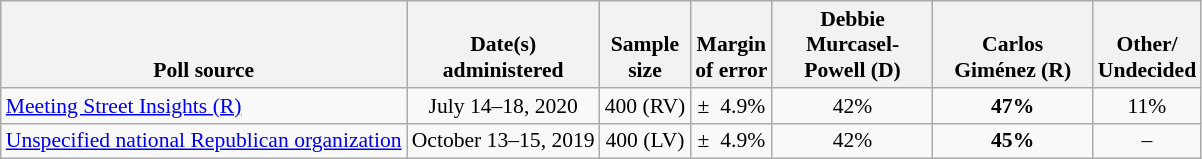<table class="wikitable" style="font-size:90%;text-align:center;">
<tr valign= bottom>
<th>Poll source</th>
<th>Date(s)<br>administered</th>
<th>Sample<br>size</th>
<th>Margin<br>of error</th>
<th style="width:100px;">Debbie<br>Murcasel-Powell (D)</th>
<th style="width:100px;">Carlos<br>Giménez (R)</th>
<th>Other/<br>Undecided</th>
</tr>
<tr>
<td style="text-align:left;"><a href='#'>Meeting Street Insights (R)</a></td>
<td>July 14–18, 2020</td>
<td>400 (RV)</td>
<td>±  4.9%</td>
<td>42%</td>
<td><strong>47%</strong></td>
<td>11%</td>
</tr>
<tr>
<td style="text-align:left;"><a href='#'>Unspecified national Republican organization</a></td>
<td>October 13–15, 2019</td>
<td>400 (LV)</td>
<td>±  4.9%</td>
<td>42%</td>
<td><strong>45%</strong></td>
<td>–</td>
</tr>
</table>
